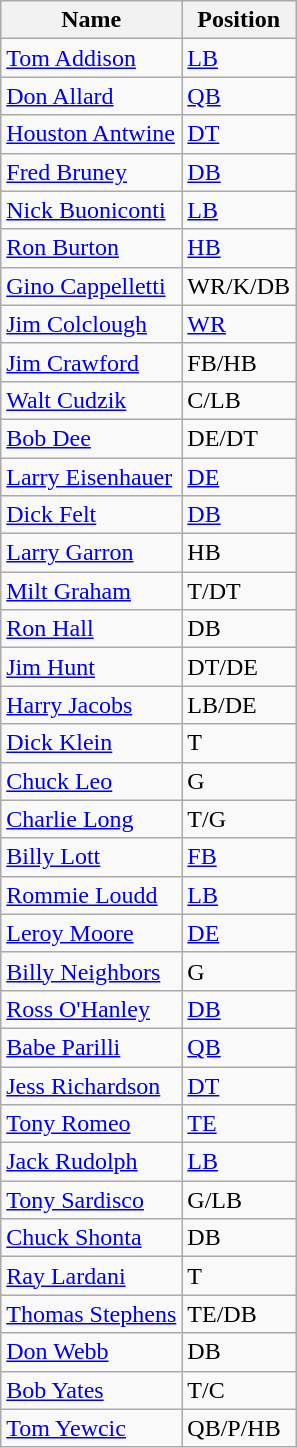<table class="wikitable">
<tr>
<th>Name</th>
<th>Position</th>
</tr>
<tr 0>
<td><a href='#'>Tom Addison</a></td>
<td><a href='#'>LB</a></td>
</tr>
<tr>
<td><a href='#'>Don Allard</a></td>
<td><a href='#'>QB</a></td>
</tr>
<tr>
<td><a href='#'>Houston Antwine</a></td>
<td><a href='#'>DT</a></td>
</tr>
<tr>
<td><a href='#'>Fred Bruney</a></td>
<td><a href='#'>DB</a></td>
</tr>
<tr>
<td><a href='#'>Nick Buoniconti</a></td>
<td><a href='#'>LB</a></td>
</tr>
<tr>
<td><a href='#'>Ron Burton</a></td>
<td><a href='#'>HB</a></td>
</tr>
<tr>
<td><a href='#'>Gino Cappelletti</a></td>
<td>WR/K/DB</td>
</tr>
<tr>
<td><a href='#'>Jim Colclough</a></td>
<td><a href='#'>WR</a></td>
</tr>
<tr>
<td><a href='#'>Jim Crawford</a></td>
<td>FB/HB</td>
</tr>
<tr>
<td><a href='#'>Walt Cudzik</a></td>
<td>C/LB</td>
</tr>
<tr>
<td><a href='#'>Bob Dee</a></td>
<td>DE/DT</td>
</tr>
<tr>
<td><a href='#'>Larry Eisenhauer</a></td>
<td><a href='#'>DE</a></td>
</tr>
<tr>
<td><a href='#'>Dick Felt</a></td>
<td><a href='#'>DB</a></td>
</tr>
<tr>
<td><a href='#'>Larry Garron</a></td>
<td>HB</td>
</tr>
<tr>
<td><a href='#'>Milt Graham</a></td>
<td>T/DT</td>
</tr>
<tr>
<td><a href='#'>Ron Hall</a></td>
<td>DB</td>
</tr>
<tr>
<td><a href='#'>Jim Hunt</a></td>
<td>DT/DE</td>
</tr>
<tr>
<td><a href='#'>Harry Jacobs</a></td>
<td>LB/DE</td>
</tr>
<tr>
<td><a href='#'>Dick Klein</a></td>
<td>T</td>
</tr>
<tr>
<td><a href='#'>Chuck Leo</a></td>
<td>G</td>
</tr>
<tr>
<td><a href='#'>Charlie Long</a></td>
<td>T/G</td>
</tr>
<tr>
<td><a href='#'>Billy Lott</a></td>
<td><a href='#'>FB</a></td>
</tr>
<tr>
<td><a href='#'>Rommie Loudd</a></td>
<td><a href='#'>LB</a></td>
</tr>
<tr>
<td><a href='#'>Leroy Moore</a></td>
<td><a href='#'>DE</a></td>
</tr>
<tr>
<td><a href='#'>Billy Neighbors</a></td>
<td>G</td>
</tr>
<tr>
<td><a href='#'>Ross O'Hanley</a></td>
<td><a href='#'>DB</a></td>
</tr>
<tr>
<td><a href='#'>Babe Parilli</a></td>
<td><a href='#'>QB</a></td>
</tr>
<tr>
<td><a href='#'>Jess Richardson</a></td>
<td><a href='#'>DT</a></td>
</tr>
<tr>
<td><a href='#'>Tony Romeo</a></td>
<td><a href='#'>TE</a></td>
</tr>
<tr>
<td><a href='#'>Jack Rudolph</a></td>
<td><a href='#'>LB</a></td>
</tr>
<tr>
<td><a href='#'>Tony Sardisco</a></td>
<td>G/LB</td>
</tr>
<tr>
<td><a href='#'>Chuck Shonta</a></td>
<td>DB</td>
</tr>
<tr>
<td><a href='#'>Ray Lardani</a></td>
<td>T</td>
</tr>
<tr>
<td><a href='#'>Thomas Stephens</a></td>
<td>TE/DB</td>
</tr>
<tr>
<td><a href='#'>Don Webb</a></td>
<td>DB</td>
</tr>
<tr>
<td><a href='#'>Bob Yates</a></td>
<td>T/C</td>
</tr>
<tr>
<td><a href='#'>Tom Yewcic</a></td>
<td>QB/P/HB</td>
</tr>
</table>
